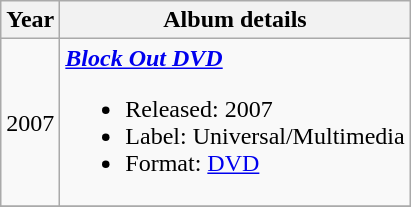<table class ="wikitable">
<tr>
<th>Year</th>
<th>Album details</th>
</tr>
<tr>
<td align="center" rowspan="1">2007</td>
<td><strong><em><a href='#'>Block Out DVD</a></em></strong><br><ul><li>Released: 2007</li><li>Label: Universal/Multimedia</li><li>Format: <a href='#'>DVD</a></li></ul></td>
</tr>
<tr>
</tr>
</table>
